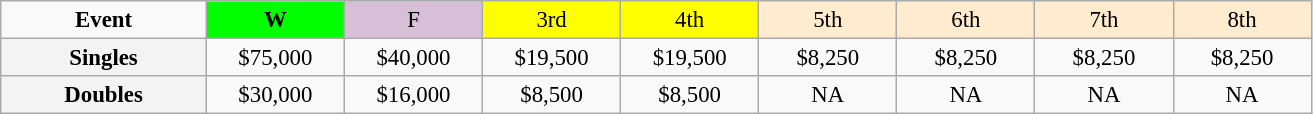<table class=wikitable style=font-size:95%;text-align:center>
<tr>
<td style="width:130px"><strong>Event</strong></td>
<td style="width:85px; background:lime"><strong>W</strong></td>
<td style="width:85px; background:thistle">F</td>
<td style="width:85px; background:#ffff00">3rd</td>
<td style="width:85px; background:#ffff00">4th</td>
<td style="width:85px; background:#ffebcd">5th</td>
<td style="width:85px; background:#ffebcd">6th</td>
<td style="width:85px; background:#ffebcd">7th</td>
<td style="width:85px; background:#ffebcd">8th</td>
</tr>
<tr>
<th style=background:#f3f3f3>Singles </th>
<td>$75,000</td>
<td>$40,000</td>
<td>$19,500</td>
<td>$19,500</td>
<td>$8,250</td>
<td>$8,250</td>
<td>$8,250</td>
<td>$8,250</td>
</tr>
<tr>
<th style=background:#f3f3f3>Doubles </th>
<td>$30,000</td>
<td>$16,000</td>
<td>$8,500</td>
<td>$8,500</td>
<td>NA</td>
<td>NA</td>
<td>NA</td>
<td>NA</td>
</tr>
</table>
